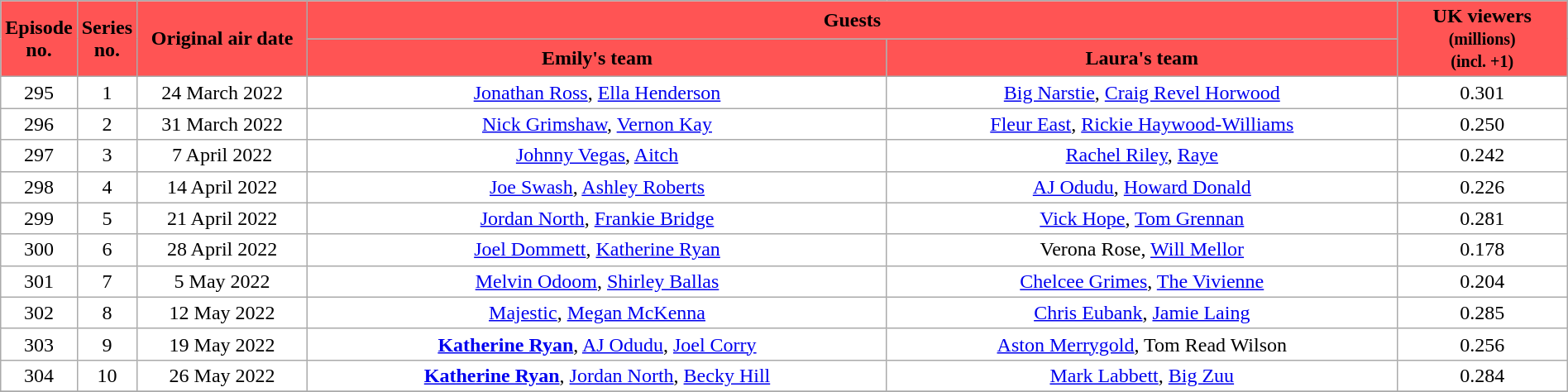<table class="wikitable" style="width:100%; background:#fff; text-align:center;">
<tr style="color:black" #008000;>
<th rowspan="2" style="background:#ff5454; width:20px;">Episode<br>no.</th>
<th rowspan="2" style="background:#ff5454; width:20px;">Series<br>no.</th>
<th rowspan="2" style="background:#ff5454; width:130px;">Original air date</th>
<th colspan="2" style="background:#ff5454;">Guests</th>
<th rowspan="2" style="background:#ff5454; width:130px;">UK viewers <small>(millions)</small><br><small>(incl. +1)</small></th>
</tr>
<tr style="color:black">
<th style="background:#ff5454;">Emily's team</th>
<th style="background:#ff5454;">Laura's team</th>
</tr>
<tr>
<td>295</td>
<td>1</td>
<td>24 March 2022</td>
<td><a href='#'>Jonathan Ross</a>, <a href='#'>Ella Henderson</a></td>
<td><a href='#'>Big Narstie</a>, <a href='#'>Craig Revel Horwood</a></td>
<td>0.301</td>
</tr>
<tr>
<td>296</td>
<td>2</td>
<td>31 March 2022</td>
<td><a href='#'>Nick Grimshaw</a>, <a href='#'>Vernon Kay</a></td>
<td><a href='#'>Fleur East</a>, <a href='#'>Rickie Haywood-Williams</a></td>
<td>0.250</td>
</tr>
<tr>
<td>297</td>
<td>3</td>
<td>7 April 2022</td>
<td><a href='#'>Johnny Vegas</a>, <a href='#'>Aitch</a></td>
<td><a href='#'>Rachel Riley</a>, <a href='#'>Raye</a></td>
<td>0.242</td>
</tr>
<tr>
<td>298</td>
<td>4</td>
<td>14 April 2022</td>
<td><a href='#'>Joe Swash</a>, <a href='#'>Ashley Roberts</a></td>
<td><a href='#'>AJ Odudu</a>, <a href='#'>Howard Donald</a></td>
<td>0.226</td>
</tr>
<tr>
<td>299</td>
<td>5</td>
<td>21 April 2022</td>
<td><a href='#'>Jordan North</a>, <a href='#'>Frankie Bridge</a></td>
<td><a href='#'>Vick Hope</a>, <a href='#'>Tom Grennan</a></td>
<td>0.281</td>
</tr>
<tr>
<td>300</td>
<td>6</td>
<td>28 April 2022</td>
<td><a href='#'>Joel Dommett</a>, <a href='#'>Katherine Ryan</a></td>
<td>Verona Rose, <a href='#'>Will Mellor</a></td>
<td>0.178</td>
</tr>
<tr>
<td>301</td>
<td>7</td>
<td>5 May 2022</td>
<td><a href='#'>Melvin Odoom</a>, <a href='#'>Shirley Ballas</a></td>
<td><a href='#'>Chelcee Grimes</a>, <a href='#'>The Vivienne</a></td>
<td>0.204</td>
</tr>
<tr>
<td>302</td>
<td>8</td>
<td>12 May 2022</td>
<td><a href='#'>Majestic</a>, <a href='#'>Megan McKenna</a></td>
<td><a href='#'>Chris Eubank</a>, <a href='#'>Jamie Laing</a></td>
<td>0.285</td>
</tr>
<tr>
<td>303</td>
<td>9</td>
<td>19 May 2022</td>
<td><strong><a href='#'>Katherine Ryan</a></strong>, <a href='#'>AJ Odudu</a>, <a href='#'>Joel Corry</a></td>
<td><a href='#'>Aston Merrygold</a>, Tom Read Wilson</td>
<td>0.256</td>
</tr>
<tr>
<td>304</td>
<td>10</td>
<td>26 May 2022</td>
<td><strong><a href='#'>Katherine Ryan</a></strong>, <a href='#'>Jordan North</a>, <a href='#'>Becky Hill</a></td>
<td><a href='#'>Mark Labbett</a>, <a href='#'>Big Zuu</a></td>
<td>0.284</td>
</tr>
<tr>
</tr>
</table>
